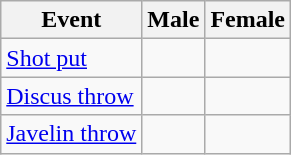<table class="wikitable">
<tr>
<th>Event</th>
<th>Male</th>
<th>Female</th>
</tr>
<tr>
<td><a href='#'>Shot put</a></td>
<td></td>
<td></td>
</tr>
<tr>
<td><a href='#'>Discus throw</a></td>
<td></td>
<td></td>
</tr>
<tr>
<td><a href='#'>Javelin throw</a></td>
<td></td>
<td></td>
</tr>
</table>
